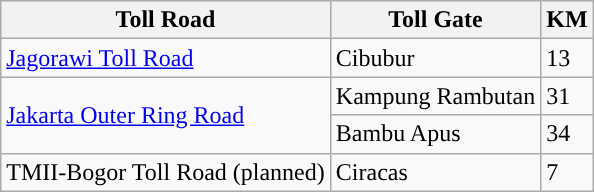<table class="wikitable">
<tr>
<th>Toll Road</th>
<th>Toll Gate</th>
<th>KM</th>
</tr>
<tr>
<td><a href='#'>Jagorawi Toll Road</a></td>
<td>Cibubur</td>
<td>13</td>
</tr>
<tr>
<td rowspan="2"><a href='#'>Jakarta Outer Ring Road</a></td>
<td>Kampung Rambutan</td>
<td>31</td>
</tr>
<tr>
<td>Bambu Apus</td>
<td>34</td>
</tr>
<tr>
<td>TMII-Bogor Toll Road (planned)</td>
<td>Ciracas</td>
<td>7</td>
</tr>
</table>
